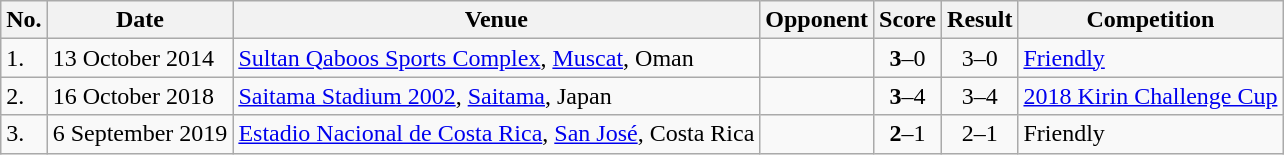<table class="wikitable plainrowheaders sortable">
<tr>
<th>No.</th>
<th>Date</th>
<th>Venue</th>
<th>Opponent</th>
<th>Score</th>
<th>Result</th>
<th>Competition</th>
</tr>
<tr>
<td>1.</td>
<td>13 October 2014</td>
<td><a href='#'>Sultan Qaboos Sports Complex</a>, <a href='#'>Muscat</a>, Oman</td>
<td></td>
<td align=center><strong>3</strong>–0</td>
<td align=center>3–0</td>
<td><a href='#'>Friendly</a></td>
</tr>
<tr>
<td>2.</td>
<td>16 October 2018</td>
<td><a href='#'>Saitama Stadium 2002</a>, <a href='#'>Saitama</a>, Japan</td>
<td></td>
<td align=center><strong>3</strong>–4</td>
<td align=center>3–4</td>
<td><a href='#'>2018 Kirin Challenge Cup</a></td>
</tr>
<tr>
<td>3.</td>
<td>6 September 2019</td>
<td><a href='#'>Estadio Nacional de Costa Rica</a>, <a href='#'>San José</a>, Costa Rica</td>
<td></td>
<td align=center><strong>2</strong>–1</td>
<td align=center>2–1</td>
<td>Friendly</td>
</tr>
</table>
